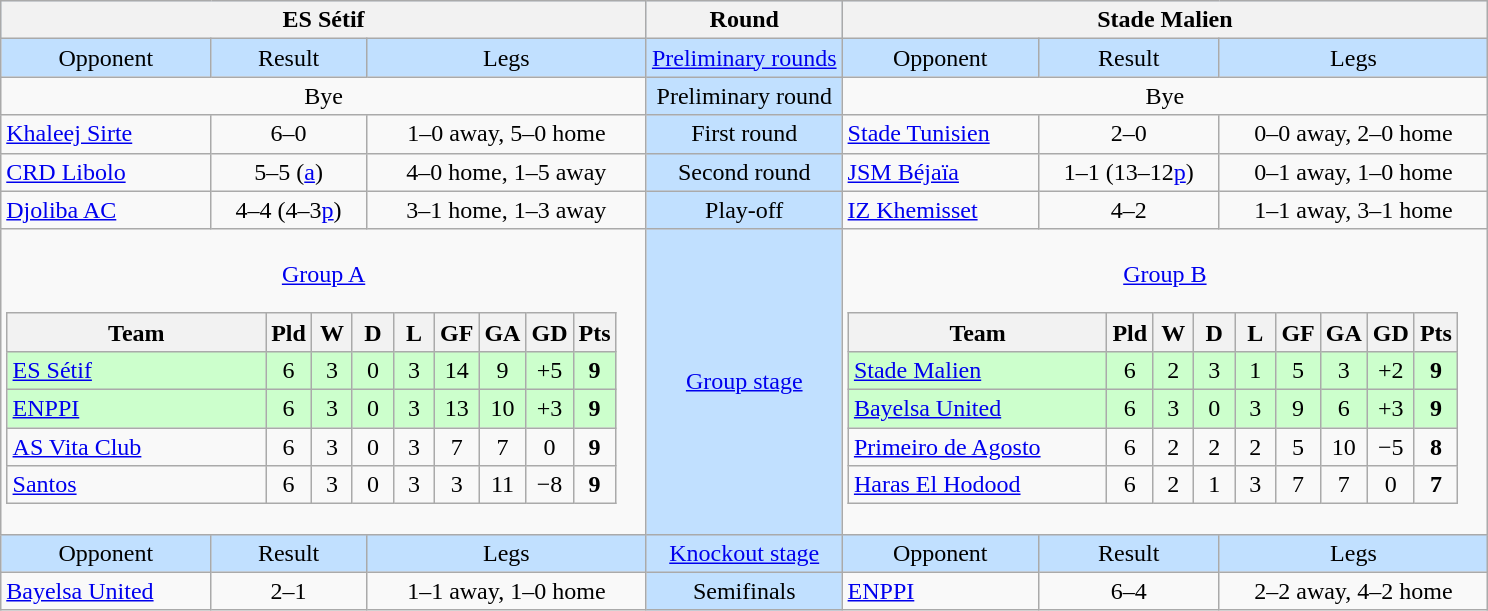<table class="wikitable" style="text-align: center;">
<tr valign=top bgcolor=#c1e0ff>
<th colspan=3 style="width:1*">ES Sétif</th>
<th><strong>Round</strong></th>
<th colspan=3 style="width:1*">Stade Malien</th>
</tr>
<tr valign=top bgcolor=#c1e0ff>
<td>Opponent</td>
<td>Result</td>
<td>Legs</td>
<td bgcolor=#c1e0ff><a href='#'>Preliminary rounds</a></td>
<td>Opponent</td>
<td>Result</td>
<td>Legs</td>
</tr>
<tr>
<td colspan=3>Bye</td>
<td bgcolor=#c1e0ff>Preliminary round</td>
<td colspan=3>Bye</td>
</tr>
<tr>
<td align=left> <a href='#'>Khaleej Sirte</a></td>
<td>6–0</td>
<td>1–0 away, 5–0 home</td>
<td bgcolor=#c1e0ff>First round</td>
<td align=left> <a href='#'>Stade Tunisien</a></td>
<td>2–0</td>
<td>0–0 away, 2–0 home</td>
</tr>
<tr>
<td align=left> <a href='#'>CRD Libolo</a></td>
<td>5–5 (<a href='#'>a</a>)</td>
<td>4–0 home, 1–5 away</td>
<td bgcolor=#c1e0ff>Second round</td>
<td align=left> <a href='#'>JSM Béjaïa</a></td>
<td>1–1 (13–12<a href='#'>p</a>)</td>
<td>0–1 away, 1–0 home</td>
</tr>
<tr>
<td align=left> <a href='#'>Djoliba AC</a></td>
<td>4–4 (4–3<a href='#'>p</a>)</td>
<td>3–1 home, 1–3 away</td>
<td bgcolor=#c1e0ff>Play-off</td>
<td align=left> <a href='#'>IZ Khemisset</a></td>
<td>4–2</td>
<td>1–1 away, 3–1 home</td>
</tr>
<tr>
<td colspan="3" align=center><br><a href='#'>Group A</a><table class="wikitable" style="text-align: center;">
<tr>
<th width="165">Team</th>
<th width="20">Pld</th>
<th width="20">W</th>
<th width="20">D</th>
<th width="20">L</th>
<th width="20">GF</th>
<th width="20">GA</th>
<th width="20">GD</th>
<th width="20">Pts</th>
</tr>
<tr bgcolor=#ccffcc>
<td align="left"> <a href='#'>ES Sétif</a></td>
<td>6</td>
<td>3</td>
<td>0</td>
<td>3</td>
<td>14</td>
<td>9</td>
<td>+5</td>
<td><strong>9</strong></td>
</tr>
<tr bgcolor=#ccffcc>
<td align="left"> <a href='#'>ENPPI</a></td>
<td>6</td>
<td>3</td>
<td>0</td>
<td>3</td>
<td>13</td>
<td>10</td>
<td>+3</td>
<td><strong>9</strong></td>
</tr>
<tr bgcolor=>
<td align="left"> <a href='#'>AS Vita Club</a></td>
<td>6</td>
<td>3</td>
<td>0</td>
<td>3</td>
<td>7</td>
<td>7</td>
<td>0</td>
<td><strong>9</strong></td>
</tr>
<tr bgcolor=>
<td align="left"> <a href='#'>Santos</a></td>
<td>6</td>
<td>3</td>
<td>0</td>
<td>3</td>
<td>3</td>
<td>11</td>
<td>−8</td>
<td><strong>9</strong></td>
</tr>
</table>
</td>
<td bgcolor=#c1e0ff><a href='#'>Group stage</a></td>
<td colspan=3 align=center><br><a href='#'>Group B</a><table class="wikitable" style="text-align: center;">
<tr>
<th width="165">Team</th>
<th width="20">Pld</th>
<th width="20">W</th>
<th width="20">D</th>
<th width="20">L</th>
<th width="20">GF</th>
<th width="20">GA</th>
<th width="20">GD</th>
<th width="20">Pts</th>
</tr>
<tr bgcolor="#ccffcc">
<td align="left"> <a href='#'>Stade Malien</a></td>
<td>6</td>
<td>2</td>
<td>3</td>
<td>1</td>
<td>5</td>
<td>3</td>
<td>+2</td>
<td><strong>9</strong></td>
</tr>
<tr bgcolor="#ccffcc">
<td align="left"> <a href='#'>Bayelsa United</a></td>
<td>6</td>
<td>3</td>
<td>0</td>
<td>3</td>
<td>9</td>
<td>6</td>
<td>+3</td>
<td><strong>9</strong></td>
</tr>
<tr bgcolor=>
<td align="left"> <a href='#'>Primeiro de Agosto</a></td>
<td>6</td>
<td>2</td>
<td>2</td>
<td>2</td>
<td>5</td>
<td>10</td>
<td>−5</td>
<td><strong>8</strong></td>
</tr>
<tr bgcolor=>
<td align="left"> <a href='#'>Haras El Hodood</a></td>
<td>6</td>
<td>2</td>
<td>1</td>
<td>3</td>
<td>7</td>
<td>7</td>
<td>0</td>
<td><strong>7</strong></td>
</tr>
</table>
</td>
</tr>
<tr valign=top bgcolor=#c1e0ff>
<td>Opponent</td>
<td>Result</td>
<td>Legs</td>
<td bgcolor=#c1e0ff><a href='#'>Knockout stage</a></td>
<td>Opponent</td>
<td>Result</td>
<td>Legs</td>
</tr>
<tr>
<td align=left> <a href='#'>Bayelsa United</a></td>
<td>2–1</td>
<td>1–1 away, 1–0 home</td>
<td bgcolor=#c1e0ff>Semifinals</td>
<td align=left> <a href='#'>ENPPI</a></td>
<td>6–4</td>
<td>2–2 away, 4–2 home</td>
</tr>
</table>
